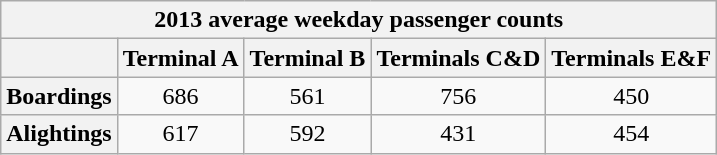<table class=wikitable>
<tr>
<th colspan=5>2013 average weekday passenger counts</th>
</tr>
<tr>
<th></th>
<th>Terminal A</th>
<th>Terminal B</th>
<th>Terminals C&D</th>
<th>Terminals E&F</th>
</tr>
<tr align=center>
<th>Boardings</th>
<td>686</td>
<td>561</td>
<td>756</td>
<td>450</td>
</tr>
<tr align=center>
<th>Alightings</th>
<td>617</td>
<td>592</td>
<td>431</td>
<td>454</td>
</tr>
</table>
